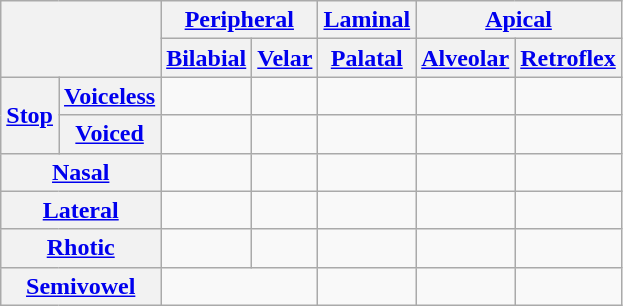<table class="wikitable" style="text-align: center;">
<tr>
<th rowspan="2" colspan="2"></th>
<th colspan="2"><a href='#'>Peripheral</a></th>
<th><a href='#'>Laminal</a></th>
<th colspan="2"><a href='#'>Apical</a></th>
</tr>
<tr>
<th><a href='#'>Bilabial</a></th>
<th><a href='#'>Velar</a></th>
<th><a href='#'>Palatal</a></th>
<th><a href='#'>Alveolar</a></th>
<th><a href='#'>Retroflex</a></th>
</tr>
<tr>
<th rowspan="2"><a href='#'>Stop</a></th>
<th><a href='#'>Voiceless</a></th>
<td></td>
<td></td>
<td></td>
<td></td>
<td></td>
</tr>
<tr>
<th><a href='#'>Voiced</a></th>
<td></td>
<td></td>
<td></td>
<td></td>
<td></td>
</tr>
<tr>
<th colspan="2"><a href='#'>Nasal</a></th>
<td></td>
<td></td>
<td></td>
<td></td>
<td></td>
</tr>
<tr>
<th colspan="2"><a href='#'>Lateral</a></th>
<td></td>
<td></td>
<td></td>
<td></td>
<td></td>
</tr>
<tr>
<th colspan="2"><a href='#'>Rhotic</a></th>
<td></td>
<td></td>
<td></td>
<td></td>
<td></td>
</tr>
<tr>
<th colspan="2"><a href='#'>Semivowel</a></th>
<td colspan="2"></td>
<td></td>
<td></td>
<td></td>
</tr>
</table>
